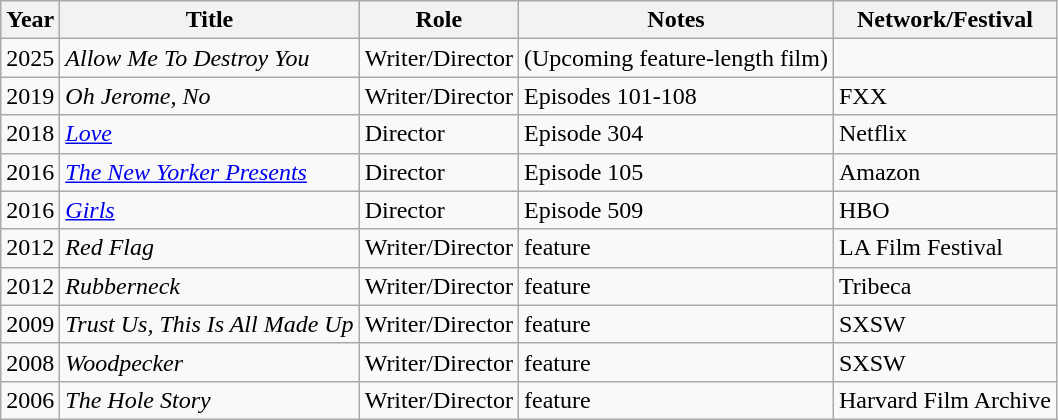<table class="wikitable sortable">
<tr>
<th>Year</th>
<th>Title</th>
<th>Role</th>
<th>Notes</th>
<th>Network/Festival</th>
</tr>
<tr>
<td>2025</td>
<td><em>Allow Me To Destroy You</em></td>
<td>Writer/Director</td>
<td>(Upcoming feature-length film)</td>
<td></td>
</tr>
<tr>
<td>2019</td>
<td><em>Oh Jerome, No</em></td>
<td>Writer/Director</td>
<td>Episodes 101-108</td>
<td>FXX</td>
</tr>
<tr>
<td>2018</td>
<td><em><a href='#'>Love</a></em></td>
<td>Director</td>
<td>Episode 304</td>
<td>Netflix</td>
</tr>
<tr>
<td>2016</td>
<td><em><a href='#'>The New Yorker Presents</a></em></td>
<td>Director</td>
<td>Episode 105</td>
<td>Amazon</td>
</tr>
<tr>
<td>2016</td>
<td><em><a href='#'>Girls</a></em></td>
<td>Director</td>
<td>Episode 509</td>
<td>HBO</td>
</tr>
<tr>
<td>2012</td>
<td><em>Red Flag</em></td>
<td>Writer/Director</td>
<td>feature</td>
<td>LA Film Festival</td>
</tr>
<tr>
<td>2012</td>
<td><em>Rubberneck</em></td>
<td>Writer/Director</td>
<td>feature</td>
<td>Tribeca</td>
</tr>
<tr>
<td>2009</td>
<td><em>Trust Us, This Is All Made Up </em></td>
<td>Writer/Director</td>
<td>feature</td>
<td>SXSW</td>
</tr>
<tr>
<td>2008</td>
<td><em>Woodpecker </em></td>
<td>Writer/Director</td>
<td>feature</td>
<td>SXSW</td>
</tr>
<tr>
<td>2006</td>
<td><em>The Hole Story</em></td>
<td>Writer/Director</td>
<td>feature</td>
<td>Harvard Film Archive</td>
</tr>
</table>
